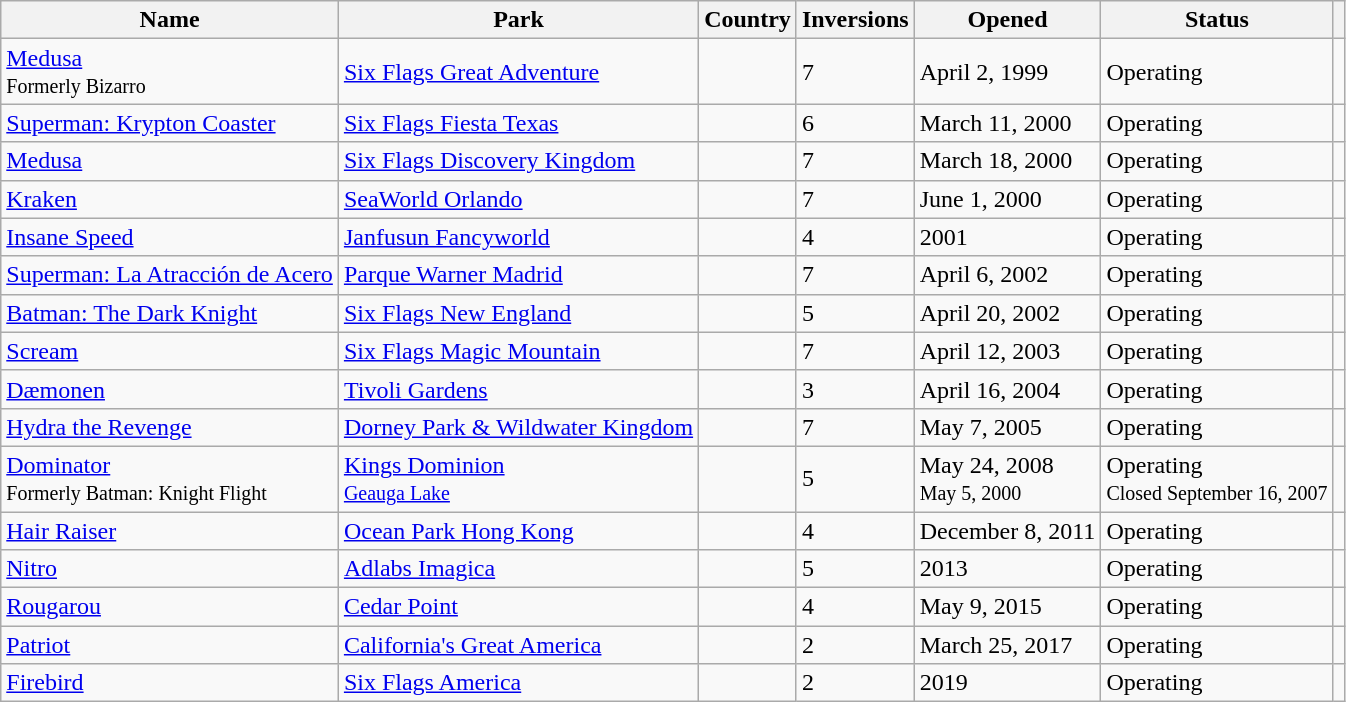<table class= "wikitable sortable">
<tr>
<th>Name</th>
<th>Park</th>
<th>Country</th>
<th>Inversions</th>
<th>Opened</th>
<th>Status</th>
<th></th>
</tr>
<tr>
<td><a href='#'>Medusa</a><br><small>Formerly Bizarro</small></td>
<td><a href='#'>Six Flags Great Adventure</a></td>
<td></td>
<td>7</td>
<td>April 2, 1999</td>
<td>Operating</td>
<td></td>
</tr>
<tr>
<td><a href='#'>Superman: Krypton Coaster</a></td>
<td><a href='#'>Six Flags Fiesta Texas</a></td>
<td></td>
<td>6</td>
<td>March 11, 2000</td>
<td>Operating</td>
<td></td>
</tr>
<tr>
<td><a href='#'>Medusa</a></td>
<td><a href='#'>Six Flags Discovery Kingdom</a></td>
<td></td>
<td>7</td>
<td>March 18, 2000</td>
<td>Operating</td>
<td></td>
</tr>
<tr>
<td><a href='#'>Kraken</a></td>
<td><a href='#'>SeaWorld Orlando</a></td>
<td></td>
<td>7</td>
<td>June 1, 2000</td>
<td>Operating</td>
<td></td>
</tr>
<tr>
<td><a href='#'>Insane Speed</a></td>
<td><a href='#'>Janfusun Fancyworld</a></td>
<td></td>
<td>4</td>
<td>2001</td>
<td>Operating</td>
<td></td>
</tr>
<tr>
<td><a href='#'>Superman: La Atracción de Acero</a></td>
<td><a href='#'>Parque Warner Madrid</a></td>
<td></td>
<td>7</td>
<td>April 6, 2002</td>
<td>Operating</td>
<td></td>
</tr>
<tr>
<td><a href='#'>Batman: The Dark Knight</a></td>
<td><a href='#'>Six Flags New England</a></td>
<td></td>
<td>5</td>
<td>April 20, 2002</td>
<td>Operating</td>
<td></td>
</tr>
<tr>
<td><a href='#'>Scream</a></td>
<td><a href='#'>Six Flags Magic Mountain</a></td>
<td></td>
<td>7</td>
<td>April 12, 2003</td>
<td>Operating</td>
<td></td>
</tr>
<tr>
<td><a href='#'>Dæmonen</a></td>
<td><a href='#'>Tivoli Gardens</a></td>
<td></td>
<td>3</td>
<td>April 16, 2004</td>
<td>Operating</td>
<td></td>
</tr>
<tr>
<td><a href='#'>Hydra the Revenge</a></td>
<td><a href='#'>Dorney Park & Wildwater Kingdom</a></td>
<td></td>
<td>7</td>
<td>May 7, 2005</td>
<td>Operating</td>
<td></td>
</tr>
<tr>
<td><a href='#'>Dominator</a><br><small>Formerly Batman: Knight Flight</small></td>
<td><a href='#'>Kings Dominion</a><br><small><a href='#'>Geauga Lake</a></small></td>
<td></td>
<td>5</td>
<td>May 24, 2008<br><small>May 5, 2000</small></td>
<td>Operating<br><small>Closed September 16, 2007</small></td>
<td></td>
</tr>
<tr>
<td><a href='#'>Hair Raiser</a></td>
<td><a href='#'>Ocean Park Hong Kong</a></td>
<td></td>
<td>4</td>
<td>December 8, 2011</td>
<td>Operating</td>
<td></td>
</tr>
<tr>
<td><a href='#'>Nitro</a></td>
<td><a href='#'>Adlabs Imagica</a></td>
<td></td>
<td>5</td>
<td>2013</td>
<td>Operating</td>
<td></td>
</tr>
<tr>
<td><a href='#'>Rougarou</a></td>
<td><a href='#'>Cedar Point</a></td>
<td></td>
<td>4</td>
<td>May 9, 2015</td>
<td>Operating</td>
<td></td>
</tr>
<tr>
<td><a href='#'>Patriot</a></td>
<td><a href='#'>California's Great America</a></td>
<td></td>
<td>2</td>
<td>March 25, 2017</td>
<td>Operating</td>
<td></td>
</tr>
<tr>
<td><a href='#'>Firebird</a></td>
<td><a href='#'>Six Flags America</a></td>
<td></td>
<td>2</td>
<td>2019</td>
<td>Operating</td>
<td></td>
</tr>
</table>
